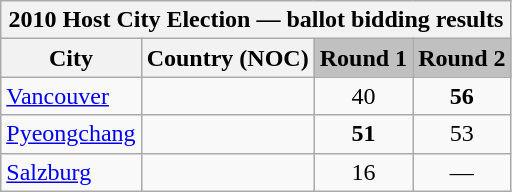<table class=wikitable>
<tr>
<th colspan=6 align=center>2010 Host City Election — ballot bidding results</th>
</tr>
<tr>
<th>City</th>
<th>Country (NOC)</th>
<td bgcolor=silver><strong>Round 1</strong></td>
<td bgcolor=silver><strong>Round 2</strong></td>
</tr>
<tr>
<td><a href='#'>Vancouver</a></td>
<td></td>
<td align="center">40</td>
<td align="center"><strong>56</strong></td>
</tr>
<tr>
<td><a href='#'>Pyeongchang</a></td>
<td></td>
<td align="center"><strong>51</strong></td>
<td align="center">53</td>
</tr>
<tr>
<td><a href='#'>Salzburg</a></td>
<td></td>
<td align="center">16</td>
<td align="center">—</td>
</tr>
</table>
